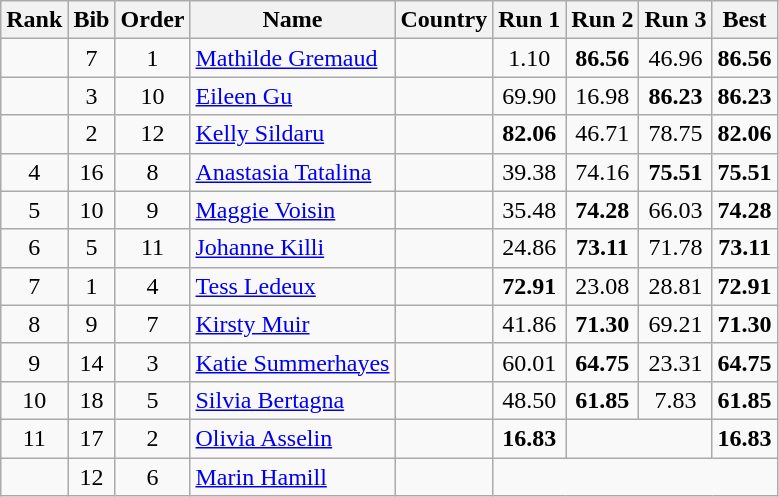<table class="wikitable sortable" style="text-align:center">
<tr>
<th>Rank</th>
<th>Bib</th>
<th>Order</th>
<th>Name</th>
<th>Country</th>
<th>Run 1</th>
<th>Run 2</th>
<th>Run 3</th>
<th>Best</th>
</tr>
<tr>
<td></td>
<td>7</td>
<td>1</td>
<td align=left><a href='#'>Mathilde Gremaud</a></td>
<td align=left></td>
<td>1.10</td>
<td><strong>86.56</strong></td>
<td>46.96</td>
<td><strong>86.56</strong></td>
</tr>
<tr>
<td></td>
<td>3</td>
<td>10</td>
<td align=left><a href='#'>Eileen Gu</a></td>
<td align=left></td>
<td>69.90</td>
<td>16.98</td>
<td><strong>86.23</strong></td>
<td><strong>86.23</strong></td>
</tr>
<tr>
<td></td>
<td>2</td>
<td>12</td>
<td align=left><a href='#'>Kelly Sildaru</a></td>
<td align=left></td>
<td><strong>82.06</strong></td>
<td>46.71</td>
<td>78.75</td>
<td><strong>82.06</strong></td>
</tr>
<tr>
<td>4</td>
<td>16</td>
<td>8</td>
<td align=left><a href='#'>Anastasia Tatalina</a></td>
<td align=left></td>
<td>39.38</td>
<td>74.16</td>
<td><strong>75.51</strong></td>
<td><strong>75.51</strong></td>
</tr>
<tr>
<td>5</td>
<td>10</td>
<td>9</td>
<td align=left><a href='#'>Maggie Voisin</a></td>
<td align=left></td>
<td>35.48</td>
<td><strong>74.28</strong></td>
<td>66.03</td>
<td><strong>74.28</strong></td>
</tr>
<tr>
<td>6</td>
<td>5</td>
<td>11</td>
<td align=left><a href='#'>Johanne Killi</a></td>
<td align=left></td>
<td>24.86</td>
<td><strong>73.11</strong></td>
<td>71.78</td>
<td><strong>73.11</strong></td>
</tr>
<tr>
<td>7</td>
<td>1</td>
<td>4</td>
<td align=left><a href='#'>Tess Ledeux</a></td>
<td align=left></td>
<td><strong>72.91</strong></td>
<td>23.08</td>
<td>28.81</td>
<td><strong>72.91</strong></td>
</tr>
<tr>
<td>8</td>
<td>9</td>
<td>7</td>
<td align=left><a href='#'>Kirsty Muir</a></td>
<td align=left></td>
<td>41.86</td>
<td><strong>71.30</strong></td>
<td>69.21</td>
<td><strong>71.30</strong></td>
</tr>
<tr>
<td>9</td>
<td>14</td>
<td>3</td>
<td align=left><a href='#'>Katie Summerhayes</a></td>
<td align=left></td>
<td>60.01</td>
<td><strong>64.75</strong></td>
<td>23.31</td>
<td><strong>64.75</strong></td>
</tr>
<tr>
<td>10</td>
<td>18</td>
<td>5</td>
<td align=left><a href='#'>Silvia Bertagna</a></td>
<td align=left></td>
<td>48.50</td>
<td><strong>61.85</strong></td>
<td>7.83</td>
<td><strong>61.85</strong></td>
</tr>
<tr>
<td>11</td>
<td>17</td>
<td>2</td>
<td align=left><a href='#'>Olivia Asselin</a></td>
<td align=left></td>
<td><strong>16.83</strong></td>
<td colspan=2></td>
<td><strong>16.83</strong></td>
</tr>
<tr>
<td></td>
<td>12</td>
<td>6</td>
<td align=left><a href='#'>Marin Hamill</a></td>
<td align=left></td>
<td colspan=4></td>
</tr>
</table>
